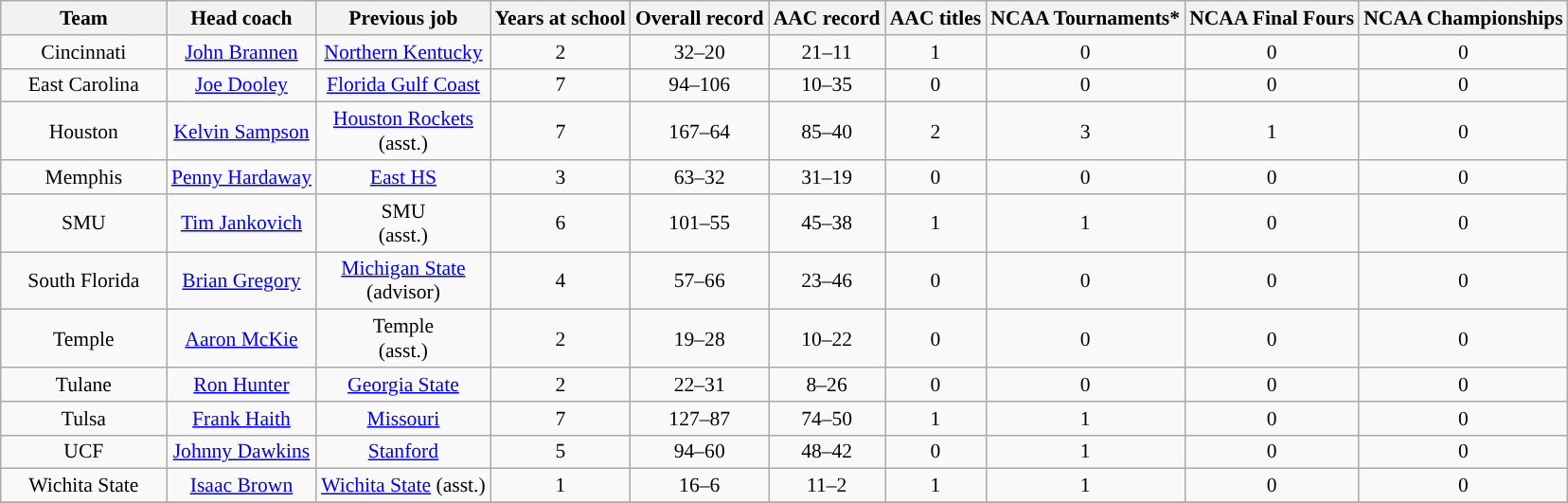<table class="wikitable sortable" style="text-align: center;font-size:90%;">
<tr>
<th width="110">Team</th>
<th>Head coach</th>
<th>Previous job</th>
<th>Years at school</th>
<th>Overall record</th>
<th>AAC record</th>
<th>AAC titles</th>
<th>NCAA Tournaments*</th>
<th>NCAA Final Fours</th>
<th>NCAA Championships</th>
</tr>
<tr>
<td>Cincinnati</td>
<td><a href='#'>John Brannen</a></td>
<td><a href='#'>Northern Kentucky</a></td>
<td>2</td>
<td>32–20</td>
<td>21–11</td>
<td>1</td>
<td>0</td>
<td>0</td>
<td>0</td>
</tr>
<tr>
<td>East Carolina</td>
<td><a href='#'>Joe Dooley</a></td>
<td><a href='#'>Florida Gulf Coast</a></td>
<td>7</td>
<td>94–106</td>
<td>10–35</td>
<td>0</td>
<td>0</td>
<td>0</td>
<td>0</td>
</tr>
<tr>
<td>Houston</td>
<td><a href='#'>Kelvin Sampson</a></td>
<td><a href='#'>Houston Rockets</a><br>(asst.)</td>
<td>7</td>
<td>167–64</td>
<td>85–40</td>
<td>2</td>
<td>3</td>
<td>1</td>
<td>0</td>
</tr>
<tr>
<td>Memphis</td>
<td><a href='#'>Penny Hardaway</a></td>
<td><a href='#'>East HS</a></td>
<td>3</td>
<td>63–32</td>
<td>31–19</td>
<td>0</td>
<td>0</td>
<td>0</td>
<td>0</td>
</tr>
<tr>
<td>SMU</td>
<td><a href='#'>Tim Jankovich</a></td>
<td>SMU<br>(asst.)</td>
<td>6</td>
<td>101–55</td>
<td>45–38</td>
<td>1</td>
<td>1</td>
<td>0</td>
<td>0</td>
</tr>
<tr>
<td>South Florida</td>
<td><a href='#'>Brian Gregory</a></td>
<td><a href='#'>Michigan State</a><br>(advisor)</td>
<td>4</td>
<td>57–66</td>
<td>23–46</td>
<td>0</td>
<td>0</td>
<td>0</td>
<td>0</td>
</tr>
<tr>
<td>Temple</td>
<td><a href='#'>Aaron McKie</a></td>
<td>Temple<br>(asst.)</td>
<td>2</td>
<td>19–28</td>
<td>10–22</td>
<td>0</td>
<td>0</td>
<td>0</td>
<td>0</td>
</tr>
<tr>
<td>Tulane</td>
<td><a href='#'>Ron Hunter</a></td>
<td><a href='#'>Georgia State</a></td>
<td>2</td>
<td>22–31</td>
<td>8–26</td>
<td>0</td>
<td>0</td>
<td>0</td>
<td>0</td>
</tr>
<tr>
<td>Tulsa</td>
<td><a href='#'>Frank Haith</a></td>
<td><a href='#'>Missouri</a></td>
<td>7</td>
<td>127–87</td>
<td>74–50</td>
<td>1</td>
<td>1</td>
<td>0</td>
<td>0</td>
</tr>
<tr>
<td>UCF</td>
<td><a href='#'>Johnny Dawkins</a></td>
<td><a href='#'>Stanford</a></td>
<td>5</td>
<td>94–60</td>
<td>48–42</td>
<td>0</td>
<td>1</td>
<td>0</td>
<td>0</td>
</tr>
<tr>
<td>Wichita State</td>
<td><a href='#'>Isaac Brown</a></td>
<td><a href='#'>Wichita State</a> (asst.)</td>
<td>1</td>
<td>16–6</td>
<td>11–2</td>
<td>1</td>
<td>1</td>
<td>0</td>
<td>0</td>
</tr>
<tr>
</tr>
</table>
